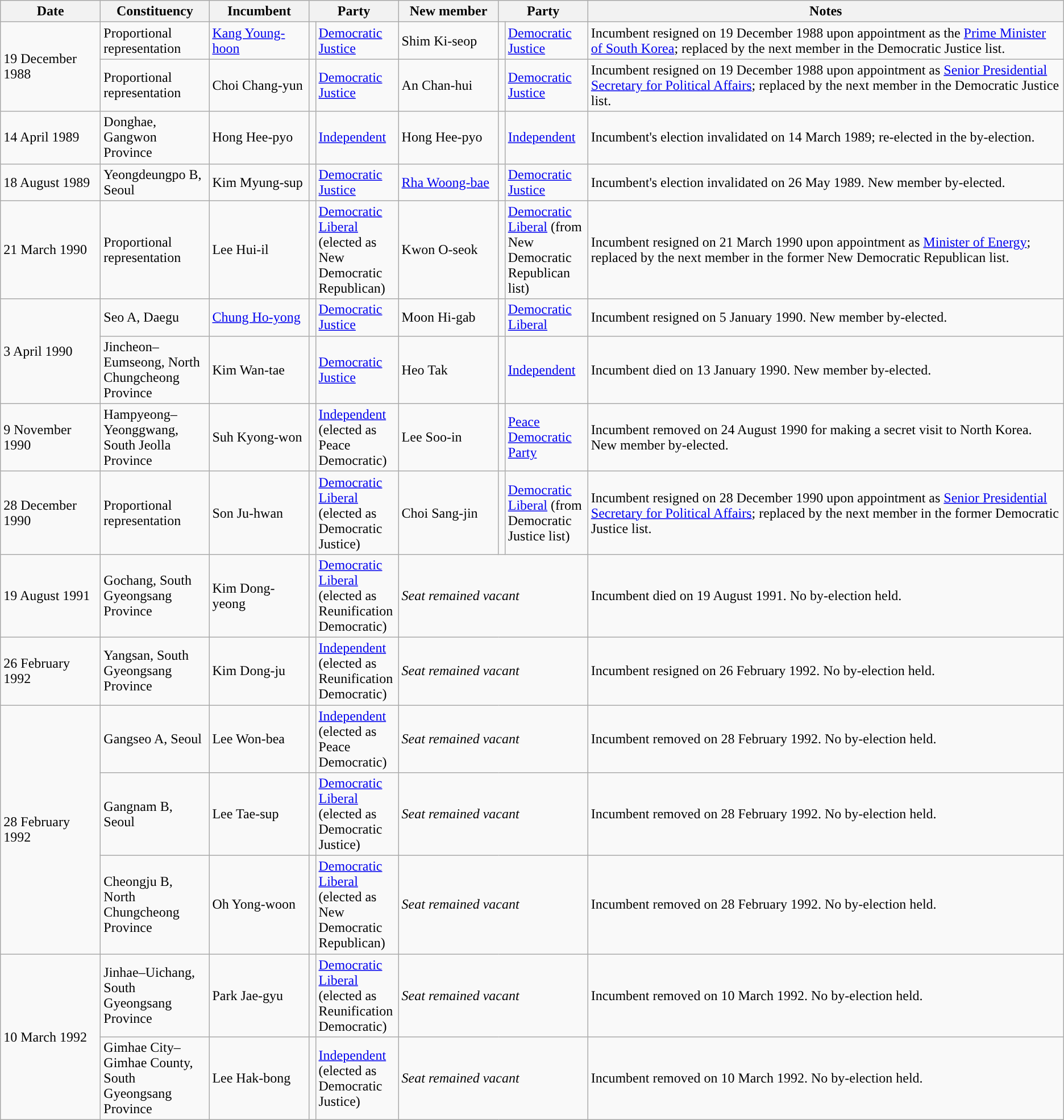<table class="wikitable sortable plainrowheaders">
<tr>
<th width="110px">Date</th>
<th width="120px">Constituency</th>
<th width="110px">Incumbent</th>
<th colspan="2">Party</th>
<th width="110px">New member</th>
<th colspan="2">Party</th>
<th class="unsortable">Notes</th>
</tr>
<tr>
<td rowspan="2">19 December 1988</td>
<td>Proportional representation</td>
<td><a href='#'>Kang Young-hoon</a></td>
<td></td>
<td width="90px"><a href='#'>Democratic Justice</a></td>
<td>Shim Ki-seop</td>
<td></td>
<td width="90px"><a href='#'>Democratic Justice</a></td>
<td>Incumbent resigned on 19 December 1988 upon appointment as the <a href='#'>Prime Minister of South Korea</a>; replaced by the next member in the Democratic Justice list.</td>
</tr>
<tr>
<td>Proportional representation</td>
<td>Choi Chang-yun</td>
<td></td>
<td><a href='#'>Democratic Justice</a></td>
<td>An Chan-hui</td>
<td></td>
<td><a href='#'>Democratic Justice</a></td>
<td>Incumbent resigned on 19 December 1988 upon appointment as <a href='#'>Senior Presidential Secretary for Political Affairs</a>; replaced by the next member in the Democratic Justice list.</td>
</tr>
<tr>
<td>14 April 1989</td>
<td>Donghae, Gangwon Province</td>
<td>Hong Hee-pyo</td>
<td></td>
<td><a href='#'>Independent</a></td>
<td>Hong Hee-pyo</td>
<td></td>
<td><a href='#'>Independent</a></td>
<td>Incumbent's election invalidated on 14 March 1989; re-elected in the by-election.</td>
</tr>
<tr>
<td>18 August 1989</td>
<td>Yeongdeungpo B, Seoul</td>
<td>Kim Myung-sup</td>
<td></td>
<td><a href='#'>Democratic Justice</a></td>
<td><a href='#'>Rha Woong-bae</a></td>
<td></td>
<td><a href='#'>Democratic Justice</a></td>
<td>Incumbent's election invalidated on 26 May 1989. New member by-elected.</td>
</tr>
<tr>
<td>21 March 1990</td>
<td>Proportional representation</td>
<td>Lee Hui-il</td>
<td></td>
<td><a href='#'>Democratic Liberal</a> (elected as New Democratic Republican)</td>
<td>Kwon O-seok</td>
<td></td>
<td><a href='#'>Democratic Liberal</a> (from New Democratic Republican list)</td>
<td>Incumbent resigned on 21 March 1990 upon appointment as <a href='#'>Minister of Energy</a>; replaced by the next member in the former New Democratic Republican list.</td>
</tr>
<tr>
<td rowspan="2">3 April 1990</td>
<td>Seo A, Daegu</td>
<td><a href='#'>Chung Ho-yong</a></td>
<td></td>
<td><a href='#'>Democratic Justice</a></td>
<td>Moon Hi-gab</td>
<td></td>
<td><a href='#'>Democratic Liberal</a></td>
<td>Incumbent resigned on 5 January 1990. New member by-elected.</td>
</tr>
<tr>
<td>Jincheon–Eumseong, North Chungcheong Province</td>
<td>Kim Wan-tae</td>
<td></td>
<td><a href='#'>Democratic Justice</a></td>
<td>Heo Tak</td>
<td></td>
<td><a href='#'>Independent</a></td>
<td>Incumbent died on 13 January 1990. New member by-elected.</td>
</tr>
<tr>
<td>9 November 1990</td>
<td>Hampyeong–Yeonggwang, South Jeolla Province</td>
<td>Suh Kyong-won</td>
<td></td>
<td><a href='#'>Independent</a> (elected as Peace Democratic)</td>
<td>Lee Soo-in</td>
<td></td>
<td><a href='#'>Peace Democratic Party</a></td>
<td>Incumbent removed on 24 August 1990 for making a secret visit to North Korea. New member by-elected.</td>
</tr>
<tr>
<td>28 December 1990</td>
<td>Proportional representation</td>
<td>Son Ju-hwan</td>
<td></td>
<td><a href='#'>Democratic Liberal</a> (elected as Democratic Justice)</td>
<td>Choi Sang-jin</td>
<td></td>
<td><a href='#'>Democratic Liberal</a> (from Democratic Justice list)</td>
<td>Incumbent resigned on 28 December 1990 upon appointment as <a href='#'>Senior Presidential Secretary for Political Affairs</a>; replaced by the next member in the former Democratic Justice list.</td>
</tr>
<tr>
<td>19 August 1991</td>
<td>Gochang, South Gyeongsang Province</td>
<td>Kim Dong-yeong</td>
<td></td>
<td><a href='#'>Democratic Liberal</a> (elected as Reunification Democratic)</td>
<td colspan="3"><em>Seat remained vacant</em></td>
<td>Incumbent died on 19 August 1991. No by-election held.</td>
</tr>
<tr>
<td>26 February 1992</td>
<td>Yangsan, South Gyeongsang Province</td>
<td>Kim Dong-ju</td>
<td></td>
<td><a href='#'>Independent</a> (elected as Reunification Democratic)</td>
<td colspan="3"><em>Seat remained vacant</em></td>
<td>Incumbent resigned on 26 February 1992. No by-election held.</td>
</tr>
<tr>
<td rowspan="3">28 February 1992</td>
<td>Gangseo A, Seoul</td>
<td>Lee Won-bea</td>
<td></td>
<td><a href='#'>Independent</a> (elected as Peace Democratic)</td>
<td colspan="3"><em>Seat remained vacant</em></td>
<td>Incumbent removed on 28 February 1992. No by-election held.</td>
</tr>
<tr>
<td>Gangnam B, Seoul</td>
<td>Lee Tae-sup</td>
<td bgcolor=></td>
<td><a href='#'>Democratic Liberal</a> (elected as Democratic Justice)</td>
<td colspan="3"><em>Seat remained vacant</em></td>
<td>Incumbent removed on 28 February 1992. No by-election held.</td>
</tr>
<tr>
<td>Cheongju B, North Chungcheong Province</td>
<td>Oh Yong-woon</td>
<td></td>
<td><a href='#'>Democratic Liberal</a> (elected as New Democratic Republican)</td>
<td colspan="3"><em>Seat remained vacant</em></td>
<td>Incumbent removed on 28 February 1992. No by-election held.</td>
</tr>
<tr>
<td rowspan="2">10 March 1992</td>
<td>Jinhae–Uichang, South Gyeongsang Province</td>
<td>Park Jae-gyu</td>
<td></td>
<td><a href='#'>Democratic Liberal</a> (elected as Reunification Democratic)</td>
<td colspan="3"><em>Seat remained vacant</em></td>
<td>Incumbent removed on 10 March 1992. No by-election held.</td>
</tr>
<tr>
<td>Gimhae City–Gimhae County, South Gyeongsang Province</td>
<td>Lee Hak-bong</td>
<td></td>
<td><a href='#'>Independent</a> (elected as Democratic Justice)</td>
<td colspan="3"><em>Seat remained vacant</em></td>
<td>Incumbent removed on 10 March 1992. No by-election held.</td>
</tr>
</table>
